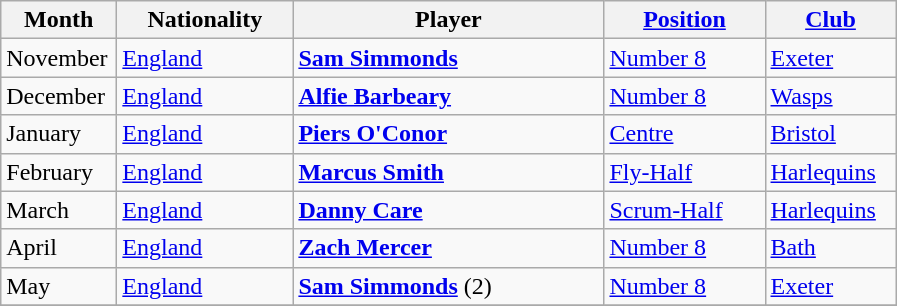<table class="wikitable">
<tr>
<th width=70>Month</th>
<th width=110>Nationality</th>
<th width=200>Player</th>
<th width=100><a href='#'>Position</a></th>
<th width=80><a href='#'>Club</a></th>
</tr>
<tr>
<td>November</td>
<td> <a href='#'>England</a></td>
<td><strong><a href='#'>Sam Simmonds</a></strong></td>
<td><a href='#'>Number 8</a></td>
<td><a href='#'>Exeter</a></td>
</tr>
<tr>
<td>December</td>
<td> <a href='#'>England</a></td>
<td><strong><a href='#'>Alfie Barbeary</a></strong></td>
<td><a href='#'>Number 8</a></td>
<td><a href='#'>Wasps</a></td>
</tr>
<tr>
<td>January</td>
<td> <a href='#'>England</a></td>
<td><strong><a href='#'>Piers O'Conor</a></strong></td>
<td><a href='#'>Centre</a></td>
<td><a href='#'>Bristol</a></td>
</tr>
<tr>
<td>February</td>
<td> <a href='#'>England</a></td>
<td><strong><a href='#'>Marcus Smith</a></strong></td>
<td><a href='#'>Fly-Half</a></td>
<td><a href='#'>Harlequins</a></td>
</tr>
<tr>
<td>March</td>
<td> <a href='#'>England</a></td>
<td><strong><a href='#'>Danny Care</a></strong></td>
<td><a href='#'>Scrum-Half</a></td>
<td><a href='#'>Harlequins</a></td>
</tr>
<tr>
<td>April</td>
<td> <a href='#'>England</a></td>
<td><strong><a href='#'>Zach Mercer</a></strong></td>
<td><a href='#'>Number 8</a></td>
<td><a href='#'>Bath</a></td>
</tr>
<tr>
<td>May</td>
<td> <a href='#'>England</a></td>
<td><strong><a href='#'>Sam Simmonds</a></strong> (2)</td>
<td><a href='#'>Number 8</a></td>
<td><a href='#'>Exeter</a></td>
</tr>
<tr>
</tr>
</table>
